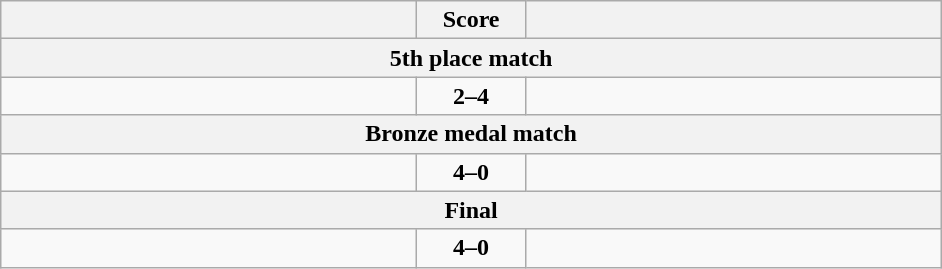<table class="wikitable" style="text-align: left;">
<tr>
<th align="right" width="270"></th>
<th width="65">Score</th>
<th align="left" width="270"></th>
</tr>
<tr>
<th colspan="3">5th place match</th>
</tr>
<tr>
<td></td>
<td align=center><strong>2–4</strong></td>
<td><strong></strong></td>
</tr>
<tr>
<th colspan="3">Bronze medal match</th>
</tr>
<tr>
<td><strong></strong></td>
<td align=center><strong>4–0</strong></td>
<td></td>
</tr>
<tr>
<th colspan="3">Final</th>
</tr>
<tr>
<td><strong></strong></td>
<td align=center><strong>4–0</strong></td>
<td></td>
</tr>
</table>
